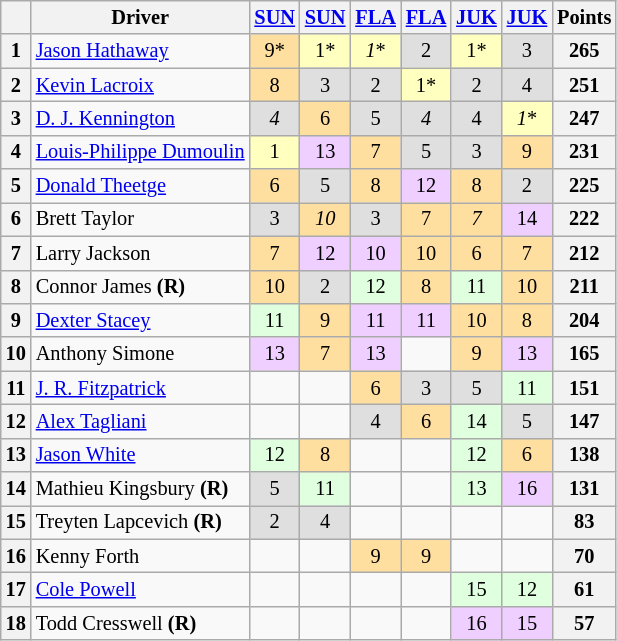<table class="wikitable" style="font-size:85%; text-align:center;">
<tr>
<th></th>
<th>Driver</th>
<th><a href='#'>SUN</a></th>
<th><a href='#'>SUN</a></th>
<th><a href='#'>FLA</a></th>
<th><a href='#'>FLA</a></th>
<th><a href='#'>JUK</a></th>
<th><a href='#'>JUK</a></th>
<th>Points</th>
</tr>
<tr>
<th>1</th>
<td align=left><a href='#'>Jason Hathaway</a></td>
<td style="background:#FFDF9F;">9*</td>
<td style="background:#FFFFBF;">1*</td>
<td style="background:#FFFFBF;"><em>1</em>*</td>
<td style="background:#DFDFDF;">2</td>
<td style="background:#FFFFBF;">1*</td>
<td style="background:#DFDFDF;">3</td>
<th>265</th>
</tr>
<tr>
<th>2</th>
<td align=left><a href='#'>Kevin Lacroix</a></td>
<td style="background:#FFDF9F;">8</td>
<td style="background:#DFDFDF;">3</td>
<td style="background:#DFDFDF;">2</td>
<td style="background:#FFFFBF;">1*</td>
<td style="background:#DFDFDF;">2</td>
<td style="background:#DFDFDF;">4</td>
<th>251</th>
</tr>
<tr>
<th>3</th>
<td align=left><a href='#'>D. J. Kennington</a></td>
<td style="background:#DFDFDF;"><em>4</em></td>
<td style="background:#FFDF9F;">6</td>
<td style="background:#DFDFDF;">5</td>
<td style="background:#DFDFDF;"><em>4</em></td>
<td style="background:#DFDFDF;">4</td>
<td style="background:#FFFFBF;"><em>1</em>*</td>
<th>247</th>
</tr>
<tr>
<th>4</th>
<td align=left><a href='#'>Louis-Philippe Dumoulin</a></td>
<td style="background:#FFFFBF;">1</td>
<td style="background:#EFCFFF;">13</td>
<td style="background:#FFDF9F;">7</td>
<td style="background:#DFDFDF;">5</td>
<td style="background:#DFDFDF;">3</td>
<td style="background:#FFDF9F;">9</td>
<th>231</th>
</tr>
<tr>
<th>5</th>
<td align=left><a href='#'>Donald Theetge</a></td>
<td style="background:#FFDF9F;">6</td>
<td style="background:#DFDFDF;">5</td>
<td style="background:#FFDF9F;">8</td>
<td style="background:#EFCFFF;">12</td>
<td style="background:#FFDF9F;">8</td>
<td style="background:#DFDFDF;">2</td>
<th>225</th>
</tr>
<tr>
<th>6</th>
<td align=left>Brett Taylor</td>
<td style="background:#DFDFDF;">3</td>
<td style="background:#FFDF9F;"><em>10</em></td>
<td style="background:#DFDFDF;">3</td>
<td style="background:#FFDF9F;">7</td>
<td style="background:#FFDF9F;"><em>7</em></td>
<td style="background:#EFCFFF;">14</td>
<th>222</th>
</tr>
<tr>
<th>7</th>
<td align=left>Larry Jackson</td>
<td style="background:#FFDF9F;">7</td>
<td style="background:#EFCFFF;">12</td>
<td style="background:#EFCFFF;">10</td>
<td style="background:#FFDF9F;">10</td>
<td style="background:#FFDF9F;">6</td>
<td style="background:#FFDF9F;">7</td>
<th>212</th>
</tr>
<tr>
<th>8</th>
<td align=left>Connor James <strong>(R)</strong></td>
<td style="background:#FFDF9F;">10</td>
<td style="background:#DFDFDF;">2</td>
<td style="background:#DFFFDF;">12</td>
<td style="background:#FFDF9F;">8</td>
<td style="background:#DFFFDF;">11</td>
<td style="background:#FFDF9F;">10</td>
<th>211</th>
</tr>
<tr>
<th>9</th>
<td align=left><a href='#'>Dexter Stacey</a></td>
<td style="background:#DFFFDF;">11</td>
<td style="background:#FFDF9F;">9</td>
<td style="background:#EFCFFF;">11</td>
<td style="background:#EFCFFF;">11</td>
<td style="background:#FFDF9F;">10</td>
<td style="background:#FFDF9F;">8</td>
<th>204</th>
</tr>
<tr>
<th>10</th>
<td align=left>Anthony Simone</td>
<td style="background:#EFCFFF;">13</td>
<td style="background:#FFDF9F;">7</td>
<td style="background:#EFCFFF;">13</td>
<td></td>
<td style="background:#FFDF9F;">9</td>
<td style="background:#EFCFFF;">13</td>
<th>165</th>
</tr>
<tr>
<th>11</th>
<td align=left><a href='#'>J. R. Fitzpatrick</a></td>
<td></td>
<td></td>
<td style="background:#FFDF9F;">6</td>
<td style="background:#DFDFDF;">3</td>
<td style="background:#DFDFDF;">5</td>
<td style="background:#DFFFDF;">11</td>
<th>151</th>
</tr>
<tr>
<th>12</th>
<td align=left><a href='#'>Alex Tagliani</a></td>
<td></td>
<td></td>
<td style="background:#DFDFDF;">4</td>
<td style="background:#FFDF9F;">6</td>
<td style="background:#DFFFDF;">14</td>
<td style="background:#DFDFDF;">5</td>
<th>147</th>
</tr>
<tr>
<th>13</th>
<td align=left><a href='#'>Jason White</a></td>
<td style="background:#DFFFDF;">12</td>
<td style="background:#FFDF9F;">8</td>
<td></td>
<td></td>
<td style="background:#DFFFDF;">12</td>
<td style="background:#FFDF9F;">6</td>
<th>138</th>
</tr>
<tr>
<th>14</th>
<td align=left>Mathieu Kingsbury <strong>(R)</strong></td>
<td style="background:#DFDFDF;">5</td>
<td style="background:#DFFFDF;">11</td>
<td></td>
<td></td>
<td style="background:#DFFFDF;">13</td>
<td style="background:#EFCFFF;">16</td>
<th>131</th>
</tr>
<tr>
<th>15</th>
<td align=left>Treyten Lapcevich <strong>(R)</strong></td>
<td style="background:#DFDFDF;">2</td>
<td style="background:#DFDFDF;">4</td>
<td></td>
<td></td>
<td></td>
<td></td>
<th>83</th>
</tr>
<tr>
<th>16</th>
<td align=left>Kenny Forth</td>
<td></td>
<td></td>
<td style="background:#FFDF9F;">9</td>
<td style="background:#FFDF9F;">9</td>
<td></td>
<td></td>
<th>70</th>
</tr>
<tr>
<th>17</th>
<td align=left><a href='#'>Cole Powell</a></td>
<td></td>
<td></td>
<td></td>
<td></td>
<td style="background:#DFFFDF;">15</td>
<td style="background:#DFFFDF;">12</td>
<th>61</th>
</tr>
<tr>
<th>18</th>
<td align=left>Todd Cresswell <strong>(R)</strong></td>
<td></td>
<td></td>
<td></td>
<td></td>
<td style="background:#EFCFFF;">16</td>
<td style="background:#EFCFFF;">15</td>
<th>57</th>
</tr>
</table>
